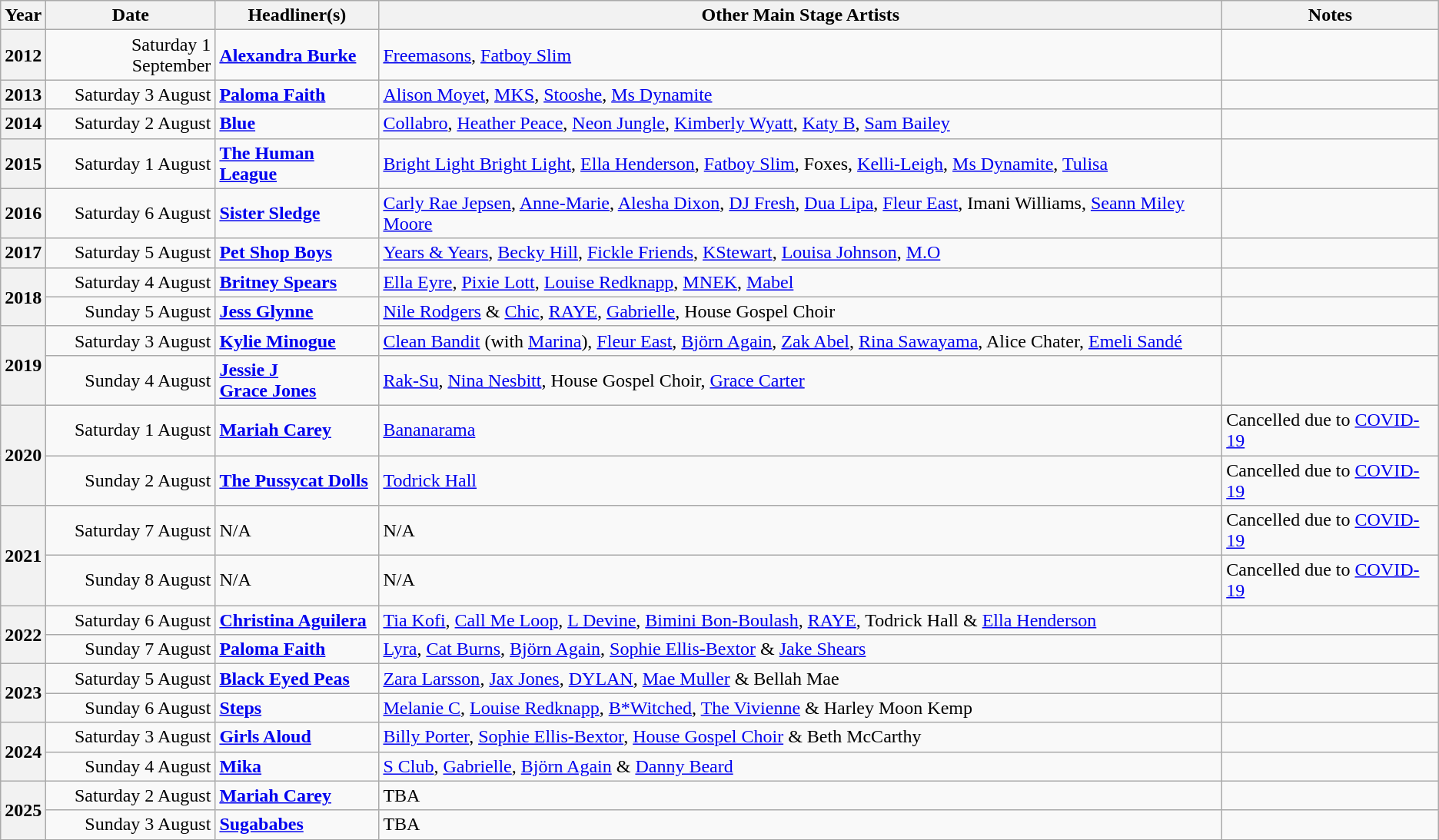<table class="wikitable">
<tr>
<th>Year</th>
<th>Date</th>
<th>Headliner(s)</th>
<th>Other Main Stage Artists</th>
<th>Notes</th>
</tr>
<tr>
<th>2012</th>
<td style="text-align:right">Saturday 1 September</td>
<td><strong><a href='#'>Alexandra Burke</a></strong></td>
<td><a href='#'>Freemasons</a>, <a href='#'>Fatboy Slim</a></td>
<td></td>
</tr>
<tr>
<th>2013</th>
<td style="text-align:right">Saturday 3 August</td>
<td><strong><a href='#'>Paloma Faith</a></strong></td>
<td><a href='#'>Alison Moyet</a>, <a href='#'>MKS</a>, <a href='#'>Stooshe</a>, <a href='#'>Ms Dynamite</a></td>
<td></td>
</tr>
<tr>
<th>2014</th>
<td style="text-align:right">Saturday 2 August</td>
<td><strong><a href='#'>Blue</a></strong></td>
<td><a href='#'>Collabro</a>, <a href='#'>Heather Peace</a>, <a href='#'>Neon Jungle</a>, <a href='#'>Kimberly Wyatt</a>, <a href='#'>Katy B</a>, <a href='#'>Sam Bailey</a></td>
<td></td>
</tr>
<tr>
<th>2015</th>
<td style="text-align:right">Saturday 1 August</td>
<td><strong><a href='#'>The Human League</a></strong></td>
<td><a href='#'>Bright Light Bright Light</a>, <a href='#'>Ella Henderson</a>, <a href='#'>Fatboy Slim</a>, Foxes, <a href='#'>Kelli-Leigh</a>, <a href='#'>Ms Dynamite</a>, <a href='#'>Tulisa</a></td>
<td></td>
</tr>
<tr>
<th>2016</th>
<td style="text-align:right">Saturday 6 August</td>
<td><strong><a href='#'>Sister Sledge</a></strong></td>
<td><a href='#'>Carly Rae Jepsen</a>, <a href='#'>Anne-Marie</a>, <a href='#'>Alesha Dixon</a>, <a href='#'>DJ Fresh</a>, <a href='#'>Dua Lipa</a>, <a href='#'>Fleur East</a>, Imani Williams, <a href='#'>Seann Miley Moore</a></td>
<td></td>
</tr>
<tr>
<th>2017</th>
<td style="text-align:right">Saturday 5 August</td>
<td><strong><a href='#'>Pet Shop Boys</a></strong></td>
<td><a href='#'>Years & Years</a>, <a href='#'>Becky Hill</a>, <a href='#'>Fickle Friends</a>, <a href='#'>KStewart</a>, <a href='#'>Louisa Johnson</a>, <a href='#'>M.O</a></td>
<td></td>
</tr>
<tr>
<th rowspan="2">2018</th>
<td style="text-align:right">Saturday 4 August</td>
<td><strong><a href='#'>Britney Spears</a></strong></td>
<td><a href='#'>Ella Eyre</a>, <a href='#'>Pixie Lott</a>, <a href='#'>Louise Redknapp</a>, <a href='#'>MNEK</a>, <a href='#'>Mabel</a></td>
<td></td>
</tr>
<tr>
<td style="text-align:right">Sunday 5 August</td>
<td><strong><a href='#'>Jess Glynne</a></strong></td>
<td><a href='#'>Nile Rodgers</a> & <a href='#'>Chic</a>, <a href='#'>RAYE</a>, <a href='#'>Gabrielle</a>, House Gospel Choir</td>
<td></td>
</tr>
<tr>
<th rowspan="2">2019</th>
<td style="text-align:right">Saturday 3 August</td>
<td><strong><a href='#'>Kylie Minogue</a></strong></td>
<td><a href='#'>Clean Bandit</a> (with <a href='#'>Marina</a>), <a href='#'>Fleur East</a>, <a href='#'>Björn Again</a>, <a href='#'>Zak Abel</a>, <a href='#'>Rina Sawayama</a>, Alice Chater, <a href='#'>Emeli Sandé</a></td>
<td></td>
</tr>
<tr>
<td style="text-align:right">Sunday 4 August</td>
<td><strong><a href='#'>Jessie J</a><br><a href='#'>Grace Jones</a></strong></td>
<td><a href='#'>Rak-Su</a>, <a href='#'>Nina Nesbitt</a>, House Gospel Choir, <a href='#'>Grace Carter</a></td>
<td></td>
</tr>
<tr>
<th rowspan="2">2020</th>
<td style="text-align:right">Saturday 1 August</td>
<td><strong><a href='#'>Mariah Carey</a></strong></td>
<td><a href='#'>Bananarama</a></td>
<td>Cancelled due to <a href='#'>COVID-19</a></td>
</tr>
<tr>
<td style="text-align:right">Sunday 2 August</td>
<td><strong><a href='#'>The Pussycat Dolls</a></strong></td>
<td><a href='#'>Todrick Hall</a></td>
<td>Cancelled due to <a href='#'>COVID-19</a></td>
</tr>
<tr>
<th rowspan="2">2021</th>
<td style="text-align:right">Saturday 7 August</td>
<td>N/A</td>
<td>N/A</td>
<td>Cancelled due to <a href='#'>COVID-19</a></td>
</tr>
<tr>
<td style="text-align:right">Sunday 8 August</td>
<td>N/A</td>
<td>N/A</td>
<td>Cancelled due to <a href='#'>COVID-19</a></td>
</tr>
<tr>
<th rowspan="2">2022</th>
<td style="text-align:right">Saturday 6 August</td>
<td><strong><a href='#'>Christina Aguilera</a></strong></td>
<td><a href='#'>Tia Kofi</a>, <a href='#'>Call Me Loop</a>, <a href='#'>L Devine</a>, <a href='#'>Bimini Bon-Boulash</a>, <a href='#'>RAYE</a>, Todrick Hall & <a href='#'>Ella Henderson</a></td>
<td></td>
</tr>
<tr>
<td style="text-align:right">Sunday 7 August</td>
<td><strong><a href='#'>Paloma Faith</a></strong></td>
<td><a href='#'>Lyra</a>, <a href='#'>Cat Burns</a>, <a href='#'>Björn Again</a>, <a href='#'>Sophie Ellis-Bextor</a> & <a href='#'>Jake Shears</a></td>
<td></td>
</tr>
<tr>
<th rowspan="2">2023</th>
<td style="text-align:right">Saturday 5 August</td>
<td><strong><a href='#'>Black Eyed Peas</a></strong></td>
<td><a href='#'>Zara Larsson</a>, <a href='#'>Jax Jones</a>, <a href='#'>DYLAN</a>, <a href='#'>Mae Muller</a> & Bellah Mae</td>
<td></td>
</tr>
<tr>
<td style="text-align:right">Sunday 6 August</td>
<td><strong><a href='#'>Steps</a></strong></td>
<td><a href='#'>Melanie C</a>, <a href='#'>Louise Redknapp</a>, <a href='#'>B*Witched</a>, <a href='#'>The Vivienne</a> & Harley Moon Kemp</td>
<td></td>
</tr>
<tr>
<th rowspan="2">2024</th>
<td style="text-align:right">Saturday 3 August</td>
<td><strong><a href='#'>Girls Aloud</a></strong></td>
<td><a href='#'>Billy Porter</a>, <a href='#'>Sophie Ellis-Bextor</a>, <a href='#'>House Gospel Choir</a> & Beth McCarthy</td>
<td></td>
</tr>
<tr>
<td style="text-align:right">Sunday 4 August</td>
<td><strong><a href='#'>Mika</a></strong></td>
<td><a href='#'>S Club</a>, <a href='#'>Gabrielle</a>, <a href='#'>Björn Again</a> & <a href='#'>Danny Beard</a></td>
<td></td>
</tr>
<tr>
<th rowspan="2">2025</th>
<td style="text-align:right">Saturday 2 August</td>
<td><strong><a href='#'>Mariah Carey</a></strong></td>
<td>TBA</td>
<td></td>
</tr>
<tr>
<td style="text-align:right">Sunday 3 August</td>
<td><strong><a href='#'>Sugababes</a></strong></td>
<td>TBA</td>
<td></td>
</tr>
</table>
